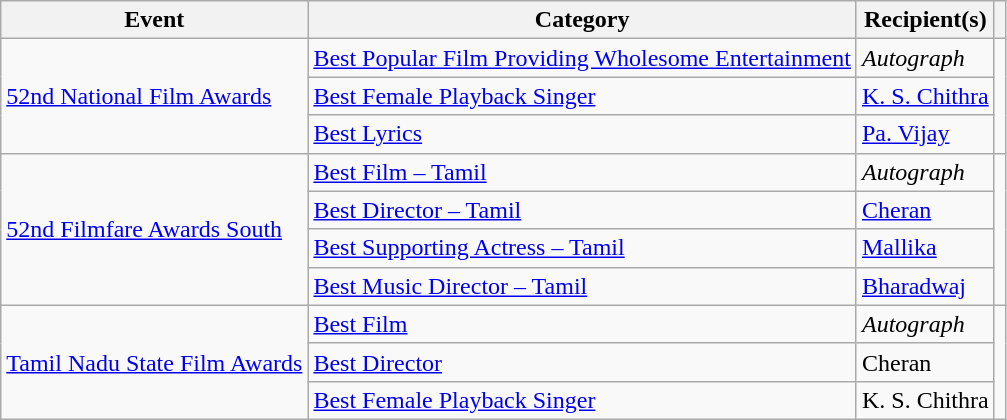<table class="wikitable">
<tr>
<th>Event</th>
<th>Category</th>
<th>Recipient(s)</th>
<th></th>
</tr>
<tr>
<td rowspan="3"><a href='#'>52nd National Film Awards</a></td>
<td [National Film Award for Best Popular Film Providing Wholesome Entertainment><a href='#'>Best Popular Film Providing Wholesome Entertainment</a></td>
<td><em>Autograph</em></td>
<td rowspan="3" style="text-align:center;"></td>
</tr>
<tr>
<td><a href='#'>Best Female Playback Singer</a></td>
<td><a href='#'>K. S. Chithra</a></td>
</tr>
<tr>
<td><a href='#'>Best Lyrics</a></td>
<td><a href='#'>Pa. Vijay</a></td>
</tr>
<tr>
<td rowspan="4"><a href='#'>52nd Filmfare Awards South</a></td>
<td><a href='#'>Best Film – Tamil</a></td>
<td><em>Autograph</em></td>
<td rowspan="4" style="text-align:center;"></td>
</tr>
<tr>
<td><a href='#'>Best Director – Tamil</a></td>
<td><a href='#'>Cheran</a></td>
</tr>
<tr>
<td><a href='#'>Best Supporting Actress – Tamil</a></td>
<td><a href='#'>Mallika</a></td>
</tr>
<tr>
<td><a href='#'>Best Music Director – Tamil</a></td>
<td><a href='#'>Bharadwaj</a></td>
</tr>
<tr>
<td rowspan="3"><a href='#'>Tamil Nadu State Film Awards</a></td>
<td><a href='#'>Best Film</a></td>
<td><em>Autograph</em></td>
<td rowspan="3" style="text-align:center;"></td>
</tr>
<tr>
<td><a href='#'>Best Director</a></td>
<td>Cheran</td>
</tr>
<tr>
<td><a href='#'>Best Female Playback Singer</a></td>
<td>K. S. Chithra</td>
</tr>
</table>
